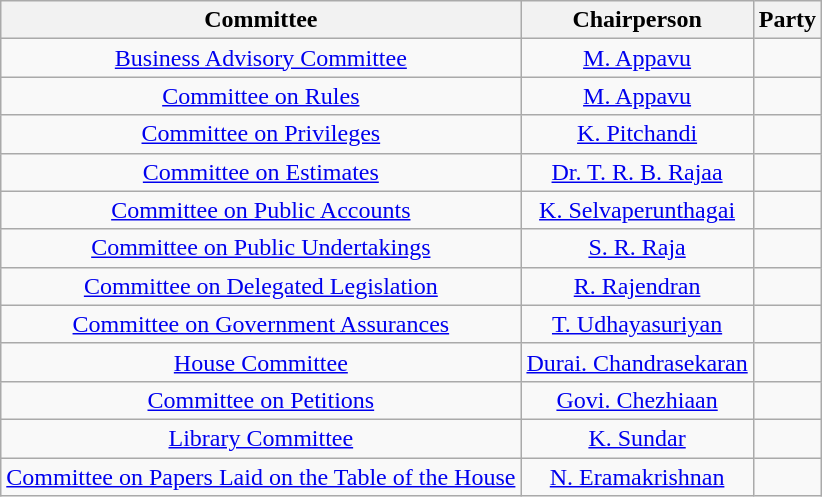<table class="wikitable" style="text-align:center">
<tr>
<th>Committee</th>
<th>Chairperson</th>
<th colspan=2>Party</th>
</tr>
<tr>
<td><a href='#'>Business Advisory Committee</a></td>
<td><a href='#'>M. Appavu</a></td>
<td></td>
</tr>
<tr>
<td><a href='#'>Committee on Rules</a></td>
<td><a href='#'>M. Appavu</a></td>
<td></td>
</tr>
<tr>
<td><a href='#'>Committee on Privileges</a></td>
<td><a href='#'>K. Pitchandi</a></td>
<td></td>
</tr>
<tr>
<td><a href='#'>Committee on Estimates</a></td>
<td><a href='#'>Dr. T. R. B. Rajaa</a></td>
<td></td>
</tr>
<tr>
<td><a href='#'>Committee on Public Accounts</a></td>
<td><a href='#'>K. Selvaperunthagai</a></td>
<td></td>
</tr>
<tr>
<td><a href='#'>Committee on Public Undertakings</a></td>
<td><a href='#'>S. R. Raja</a></td>
<td></td>
</tr>
<tr>
<td><a href='#'>Committee on Delegated Legislation</a></td>
<td><a href='#'>R. Rajendran</a></td>
<td></td>
</tr>
<tr>
<td><a href='#'>Committee on Government Assurances</a></td>
<td><a href='#'>T. Udhayasuriyan</a></td>
<td></td>
</tr>
<tr>
<td><a href='#'>House Committee</a></td>
<td><a href='#'>Durai. Chandrasekaran</a></td>
<td></td>
</tr>
<tr>
<td><a href='#'>Committee on Petitions</a></td>
<td><a href='#'>Govi. Chezhiaan</a></td>
<td></td>
</tr>
<tr>
<td><a href='#'>Library Committee</a></td>
<td><a href='#'>K. Sundar</a></td>
<td></td>
</tr>
<tr>
<td><a href='#'>Committee on Papers Laid on the Table of the House</a></td>
<td><a href='#'>N. Eramakrishnan</a></td>
<td></td>
</tr>
</table>
